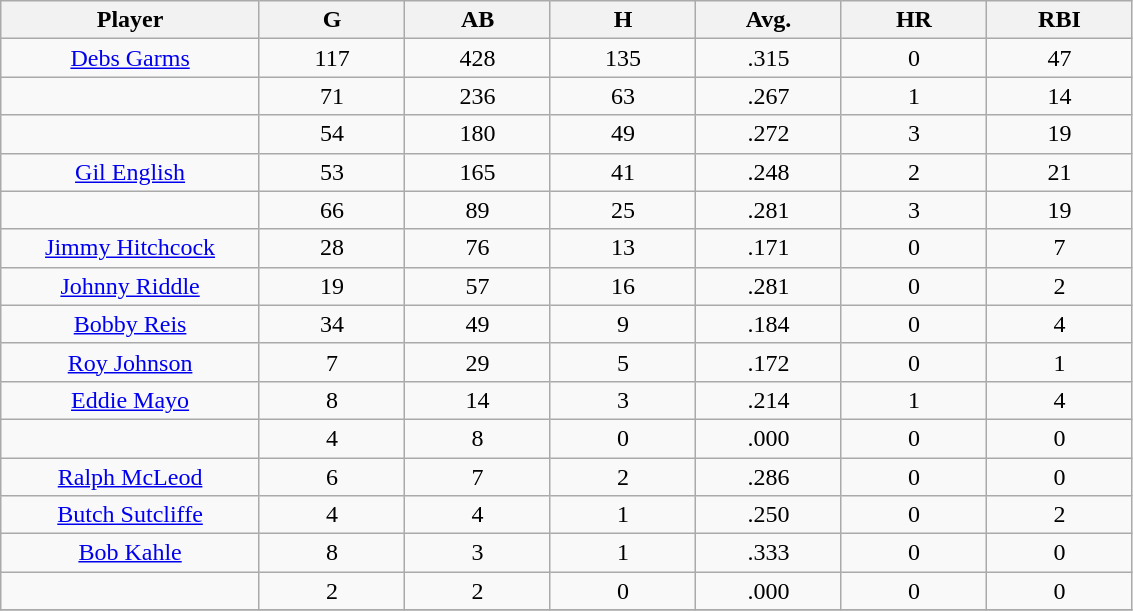<table class="wikitable sortable">
<tr>
<th bgcolor="#DDDDFF" width="16%">Player</th>
<th bgcolor="#DDDDFF" width="9%">G</th>
<th bgcolor="#DDDDFF" width="9%">AB</th>
<th bgcolor="#DDDDFF" width="9%">H</th>
<th bgcolor="#DDDDFF" width="9%">Avg.</th>
<th bgcolor="#DDDDFF" width="9%">HR</th>
<th bgcolor="#DDDDFF" width="9%">RBI</th>
</tr>
<tr align="center">
<td><a href='#'>Debs Garms</a></td>
<td>117</td>
<td>428</td>
<td>135</td>
<td>.315</td>
<td>0</td>
<td>47</td>
</tr>
<tr align="center">
<td></td>
<td>71</td>
<td>236</td>
<td>63</td>
<td>.267</td>
<td>1</td>
<td>14</td>
</tr>
<tr align="center">
<td></td>
<td>54</td>
<td>180</td>
<td>49</td>
<td>.272</td>
<td>3</td>
<td>19</td>
</tr>
<tr align="center">
<td><a href='#'>Gil English</a></td>
<td>53</td>
<td>165</td>
<td>41</td>
<td>.248</td>
<td>2</td>
<td>21</td>
</tr>
<tr align="center">
<td></td>
<td>66</td>
<td>89</td>
<td>25</td>
<td>.281</td>
<td>3</td>
<td>19</td>
</tr>
<tr align="center">
<td><a href='#'>Jimmy Hitchcock</a></td>
<td>28</td>
<td>76</td>
<td>13</td>
<td>.171</td>
<td>0</td>
<td>7</td>
</tr>
<tr align="center">
<td><a href='#'>Johnny Riddle</a></td>
<td>19</td>
<td>57</td>
<td>16</td>
<td>.281</td>
<td>0</td>
<td>2</td>
</tr>
<tr align="center">
<td><a href='#'>Bobby Reis</a></td>
<td>34</td>
<td>49</td>
<td>9</td>
<td>.184</td>
<td>0</td>
<td>4</td>
</tr>
<tr align="center">
<td><a href='#'>Roy Johnson</a></td>
<td>7</td>
<td>29</td>
<td>5</td>
<td>.172</td>
<td>0</td>
<td>1</td>
</tr>
<tr align="center">
<td><a href='#'>Eddie Mayo</a></td>
<td>8</td>
<td>14</td>
<td>3</td>
<td>.214</td>
<td>1</td>
<td>4</td>
</tr>
<tr align="center">
<td></td>
<td>4</td>
<td>8</td>
<td>0</td>
<td>.000</td>
<td>0</td>
<td>0</td>
</tr>
<tr align="center">
<td><a href='#'>Ralph McLeod</a></td>
<td>6</td>
<td>7</td>
<td>2</td>
<td>.286</td>
<td>0</td>
<td>0</td>
</tr>
<tr align="center">
<td><a href='#'>Butch Sutcliffe</a></td>
<td>4</td>
<td>4</td>
<td>1</td>
<td>.250</td>
<td>0</td>
<td>2</td>
</tr>
<tr align="center">
<td><a href='#'>Bob Kahle</a></td>
<td>8</td>
<td>3</td>
<td>1</td>
<td>.333</td>
<td>0</td>
<td>0</td>
</tr>
<tr align="center">
<td></td>
<td>2</td>
<td>2</td>
<td>0</td>
<td>.000</td>
<td>0</td>
<td>0</td>
</tr>
<tr align="center">
</tr>
</table>
